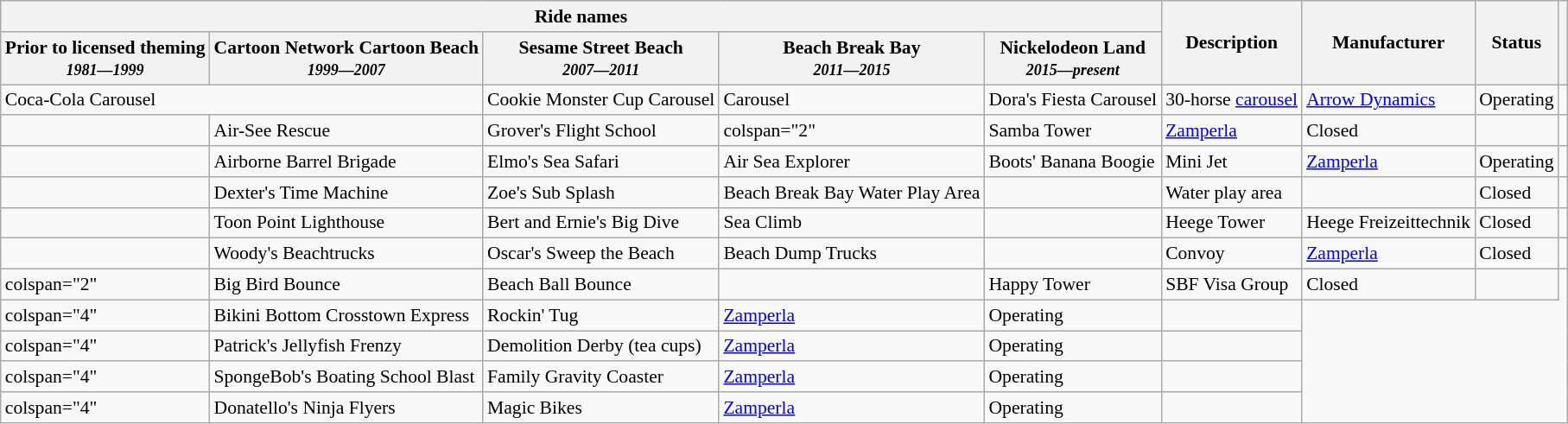<table class="wikitable" style="font-size:90%">
<tr>
<th colspan="5">Ride names</th>
<th rowspan="2">Description</th>
<th rowspan="2">Manufacturer</th>
<th rowspan="2">Status</th>
<th rowspan="2"></th>
</tr>
<tr>
<th>Prior to licensed theming<br><small><em>1981—1999</em></small></th>
<th>Cartoon Network Cartoon Beach<br><small><em>1999—2007</em></small></th>
<th>Sesame Street Beach<br><small><em>2007—2011</em></small></th>
<th>Beach Break Bay<br><small><em>2011—2015</em></small></th>
<th>Nickelodeon Land<br><small> <em>2015—present</em></small></th>
</tr>
<tr>
<td colspan="2">Coca-Cola Carousel</td>
<td>Cookie Monster Cup Carousel</td>
<td>Carousel</td>
<td>Dora's Fiesta Carousel</td>
<td>30-horse <a href='#'>carousel</a></td>
<td><a href='#'>Arrow Dynamics</a></td>
<td>Operating</td>
<td></td>
</tr>
<tr>
<td></td>
<td>Air-See Rescue</td>
<td>Grover's Flight School</td>
<td>colspan="2" </td>
<td>Samba Tower</td>
<td><a href='#'>Zamperla</a></td>
<td>Closed</td>
<td></td>
</tr>
<tr>
<td></td>
<td>Airborne Barrel Brigade</td>
<td>Elmo's Sea Safari</td>
<td>Air Sea Explorer</td>
<td>Boots' Banana Boogie</td>
<td>Mini Jet</td>
<td><a href='#'>Zamperla</a></td>
<td>Operating</td>
<td></td>
</tr>
<tr>
<td></td>
<td>Dexter's Time Machine</td>
<td>Zoe's Sub Splash</td>
<td>Beach Break Bay Water Play Area</td>
<td></td>
<td>Water play area</td>
<td></td>
<td>Closed</td>
<td></td>
</tr>
<tr>
<td></td>
<td>Toon Point Lighthouse</td>
<td>Bert and Ernie's Big Dive</td>
<td>Sea Climb</td>
<td></td>
<td>Heege Tower</td>
<td>Heege Freizeittechnik</td>
<td>Closed</td>
<td></td>
</tr>
<tr>
<td></td>
<td>Woody's Beachtrucks</td>
<td>Oscar's Sweep the Beach</td>
<td>Beach Dump Trucks</td>
<td></td>
<td>Convoy</td>
<td><a href='#'>Zamperla</a></td>
<td>Closed</td>
<td></td>
</tr>
<tr>
<td>colspan="2" </td>
<td>Big Bird Bounce</td>
<td>Beach Ball Bounce</td>
<td></td>
<td>Happy Tower</td>
<td>SBF Visa Group</td>
<td>Closed</td>
<td></td>
</tr>
<tr>
<td>colspan="4" </td>
<td>Bikini Bottom Crosstown Express</td>
<td>Rockin' Tug</td>
<td><a href='#'>Zamperla</a></td>
<td>Operating</td>
<td></td>
</tr>
<tr>
<td>colspan="4" </td>
<td>Patrick's Jellyfish Frenzy</td>
<td>Demolition Derby (tea cups)</td>
<td><a href='#'>Zamperla</a></td>
<td>Operating</td>
<td></td>
</tr>
<tr>
<td>colspan="4" </td>
<td>SpongeBob's Boating School Blast</td>
<td>Family Gravity Coaster</td>
<td><a href='#'>Zamperla</a></td>
<td>Operating</td>
<td></td>
</tr>
<tr>
<td>colspan="4" </td>
<td>Donatello's Ninja Flyers</td>
<td>Magic Bikes</td>
<td><a href='#'>Zamperla</a></td>
<td>Operating</td>
<td></td>
</tr>
</table>
